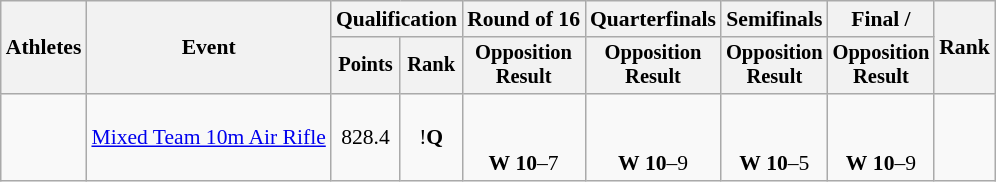<table class="wikitable" style="font-size:90%;">
<tr>
<th rowspan=2>Athletes</th>
<th rowspan=2>Event</th>
<th colspan=2>Qualification</th>
<th>Round of 16</th>
<th>Quarterfinals</th>
<th>Semifinals</th>
<th>Final / </th>
<th rowspan=2>Rank</th>
</tr>
<tr style="font-size:95%">
<th>Points</th>
<th>Rank</th>
<th>Opposition<br>Result</th>
<th>Opposition<br>Result</th>
<th>Opposition<br>Result</th>
<th>Opposition<br>Result</th>
</tr>
<tr align=center>
<td align=left> <br> </td>
<td align=left><a href='#'>Mixed Team 10m Air Rifle</a></td>
<td>828.4</td>
<td>!<strong>Q</strong></td>
<td><br><br><strong>W</strong> <strong>10</strong>–7</td>
<td><br><br><strong>W</strong> <strong>10</strong>–9</td>
<td><br><br><strong>W</strong> <strong>10</strong>–5</td>
<td><br><br><strong>W</strong> <strong>10</strong>–9</td>
<td></td>
</tr>
</table>
